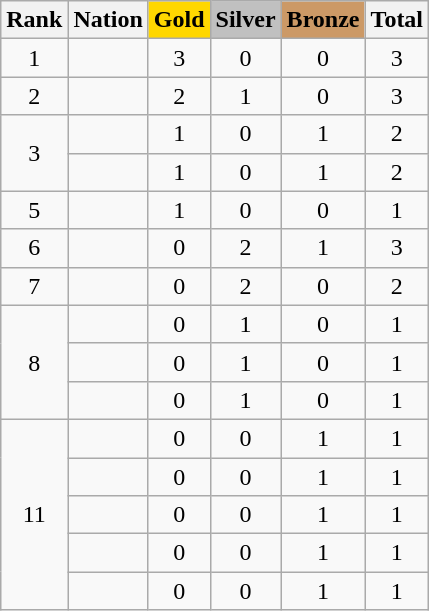<table class="wikitable sortable" style="text-align:center">
<tr>
<th>Rank</th>
<th>Nation</th>
<th style="background-color:gold">Gold</th>
<th style="background-color:silver">Silver</th>
<th style="background-color:#cc9966">Bronze</th>
<th>Total</th>
</tr>
<tr>
<td>1</td>
<td align=left></td>
<td>3</td>
<td>0</td>
<td>0</td>
<td>3</td>
</tr>
<tr>
<td>2</td>
<td align=left></td>
<td>2</td>
<td>1</td>
<td>0</td>
<td>3</td>
</tr>
<tr>
<td rowspan=2>3</td>
<td align=left></td>
<td>1</td>
<td>0</td>
<td>1</td>
<td>2</td>
</tr>
<tr>
<td align=left></td>
<td>1</td>
<td>0</td>
<td>1</td>
<td>2</td>
</tr>
<tr>
<td>5</td>
<td align=left></td>
<td>1</td>
<td>0</td>
<td>0</td>
<td>1</td>
</tr>
<tr>
<td>6</td>
<td align=left></td>
<td>0</td>
<td>2</td>
<td>1</td>
<td>3</td>
</tr>
<tr>
<td>7</td>
<td align=left></td>
<td>0</td>
<td>2</td>
<td>0</td>
<td>2</td>
</tr>
<tr>
<td rowspan=3>8</td>
<td align=left></td>
<td>0</td>
<td>1</td>
<td>0</td>
<td>1</td>
</tr>
<tr>
<td align=left></td>
<td>0</td>
<td>1</td>
<td>0</td>
<td>1</td>
</tr>
<tr>
<td align=left></td>
<td>0</td>
<td>1</td>
<td>0</td>
<td>1</td>
</tr>
<tr>
<td rowspan=5>11</td>
<td align=left></td>
<td>0</td>
<td>0</td>
<td>1</td>
<td>1</td>
</tr>
<tr>
<td align=left></td>
<td>0</td>
<td>0</td>
<td>1</td>
<td>1</td>
</tr>
<tr>
<td align=left></td>
<td>0</td>
<td>0</td>
<td>1</td>
<td>1</td>
</tr>
<tr>
<td align=left></td>
<td>0</td>
<td>0</td>
<td>1</td>
<td>1</td>
</tr>
<tr>
<td align=left></td>
<td>0</td>
<td>0</td>
<td>1</td>
<td>1</td>
</tr>
</table>
